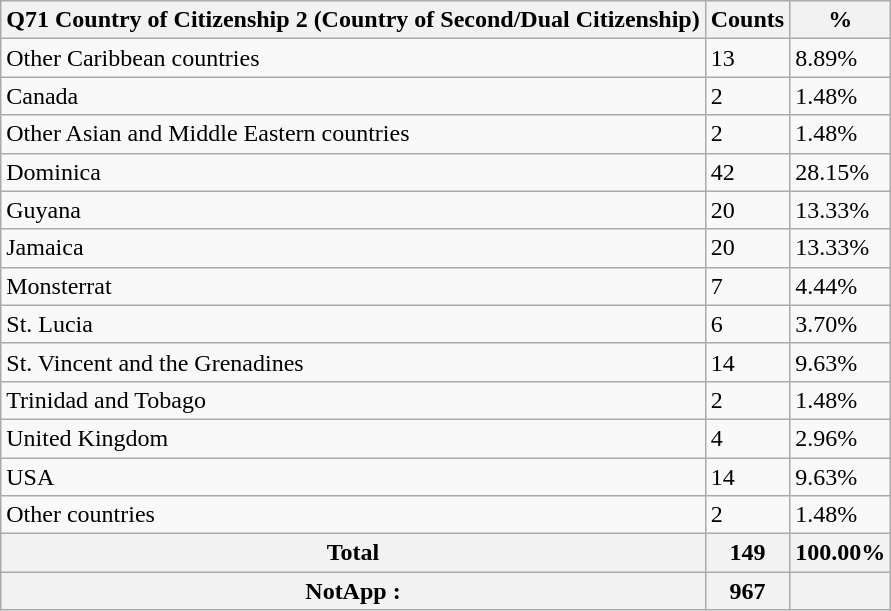<table class="wikitable sortable">
<tr>
<th>Q71 Country of Citizenship 2 (Country of Second/Dual Citizenship)</th>
<th>Counts</th>
<th>%</th>
</tr>
<tr>
<td>Other Caribbean countries</td>
<td>13</td>
<td>8.89%</td>
</tr>
<tr>
<td>Canada</td>
<td>2</td>
<td>1.48%</td>
</tr>
<tr>
<td>Other Asian and Middle Eastern countries</td>
<td>2</td>
<td>1.48%</td>
</tr>
<tr>
<td>Dominica</td>
<td>42</td>
<td>28.15%</td>
</tr>
<tr>
<td>Guyana</td>
<td>20</td>
<td>13.33%</td>
</tr>
<tr>
<td>Jamaica</td>
<td>20</td>
<td>13.33%</td>
</tr>
<tr>
<td>Monsterrat</td>
<td>7</td>
<td>4.44%</td>
</tr>
<tr>
<td>St. Lucia</td>
<td>6</td>
<td>3.70%</td>
</tr>
<tr>
<td>St. Vincent and the Grenadines</td>
<td>14</td>
<td>9.63%</td>
</tr>
<tr>
<td>Trinidad and Tobago</td>
<td>2</td>
<td>1.48%</td>
</tr>
<tr>
<td>United Kingdom</td>
<td>4</td>
<td>2.96%</td>
</tr>
<tr>
<td>USA</td>
<td>14</td>
<td>9.63%</td>
</tr>
<tr>
<td>Other countries</td>
<td>2</td>
<td>1.48%</td>
</tr>
<tr>
<th>Total</th>
<th>149</th>
<th>100.00%</th>
</tr>
<tr>
<th>NotApp :</th>
<th>967</th>
<th></th>
</tr>
</table>
